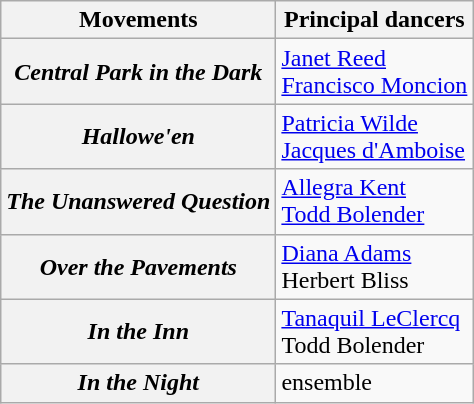<table class="wikitable">
<tr>
<th>Movements</th>
<th>Principal dancers</th>
</tr>
<tr>
<th><em>Central Park in the Dark</em></th>
<td><a href='#'>Janet Reed</a><br><a href='#'>Francisco Moncion</a></td>
</tr>
<tr>
<th><em>Hallowe'en</em></th>
<td><a href='#'>Patricia Wilde</a><br><a href='#'>Jacques d'Amboise</a></td>
</tr>
<tr>
<th><em>The Unanswered Question</em></th>
<td><a href='#'>Allegra Kent</a><br><a href='#'>Todd Bolender</a></td>
</tr>
<tr>
<th><em>Over the Pavements</em></th>
<td><a href='#'>Diana Adams</a><br>Herbert Bliss</td>
</tr>
<tr>
<th><em>In the Inn</em></th>
<td><a href='#'>Tanaquil LeClercq</a><br>Todd Bolender</td>
</tr>
<tr>
<th><em>In the Night</em></th>
<td>ensemble</td>
</tr>
</table>
